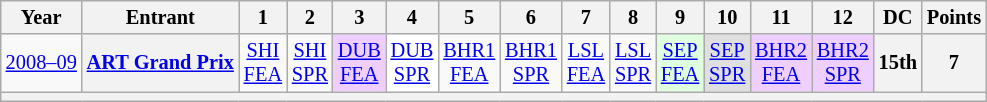<table class="wikitable" style="text-align:center; font-size:85%">
<tr>
<th>Year</th>
<th>Entrant</th>
<th>1</th>
<th>2</th>
<th>3</th>
<th>4</th>
<th>5</th>
<th>6</th>
<th>7</th>
<th>8</th>
<th>9</th>
<th>10</th>
<th>11</th>
<th>12</th>
<th>DC</th>
<th>Points</th>
</tr>
<tr>
<td nowrap><a href='#'>2008–09</a></td>
<th nowrap><a href='#'>ART Grand Prix</a></th>
<td><a href='#'>SHI<br>FEA</a></td>
<td><a href='#'>SHI<br>SPR</a></td>
<td style="background:#efcfff;"><a href='#'>DUB<br>FEA</a><br></td>
<td style="background:#ffffff;"><a href='#'>DUB<br>SPR</a><br></td>
<td><a href='#'>BHR1<br>FEA</a></td>
<td><a href='#'>BHR1<br>SPR</a></td>
<td><a href='#'>LSL<br>FEA</a></td>
<td><a href='#'>LSL<br>SPR</a></td>
<td style="background:#dfffdf;"><a href='#'>SEP<br>FEA</a><br></td>
<td style="background:#dfdfdf;"><a href='#'>SEP<br>SPR</a><br></td>
<td style="background:#efcfff;"><a href='#'>BHR2<br>FEA</a><br></td>
<td style="background:#efcfff;"><a href='#'>BHR2<br>SPR</a><br></td>
<th>15th</th>
<th>7</th>
</tr>
<tr>
<th colspan="16"></th>
</tr>
</table>
